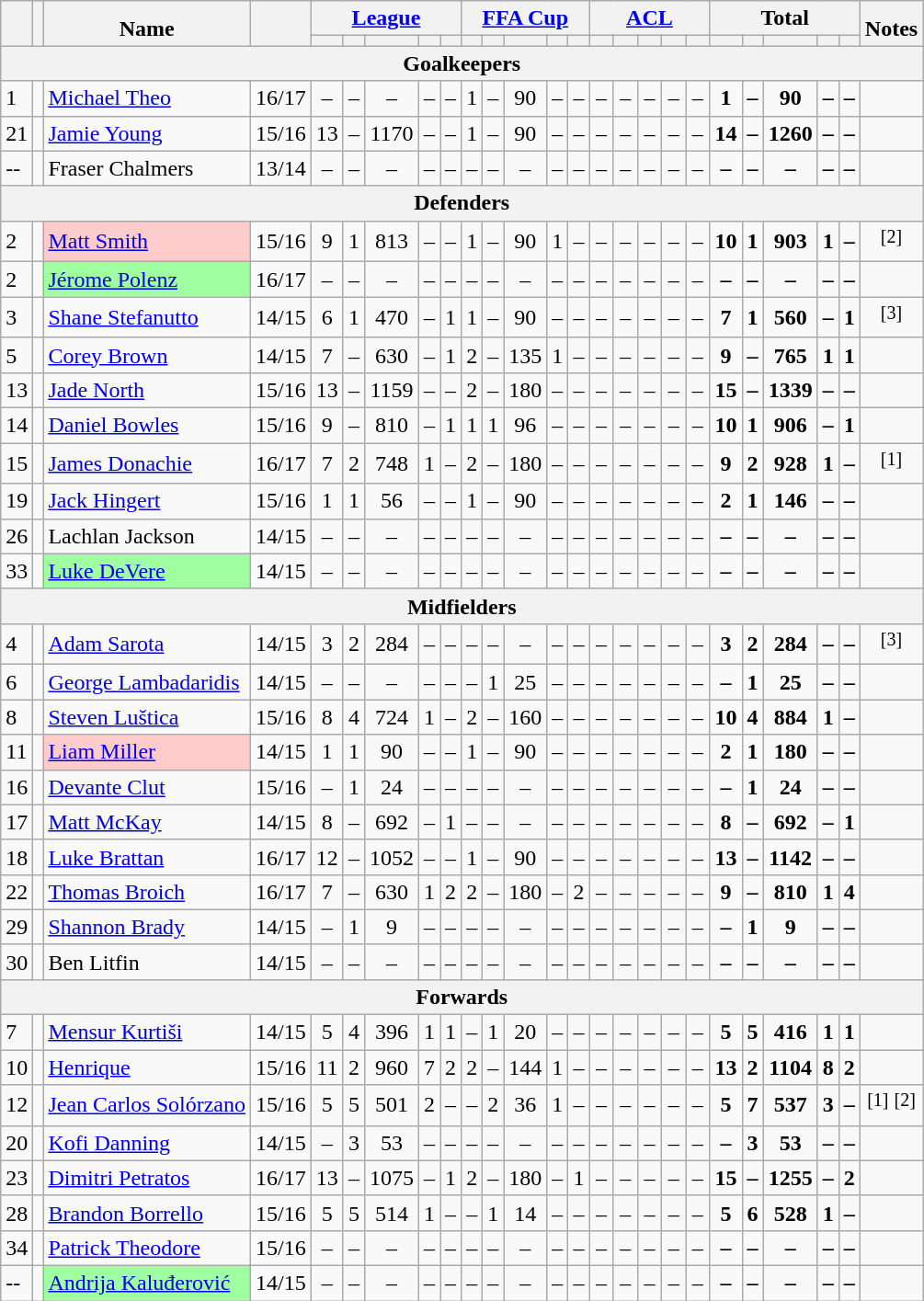<table class="wikitable" style="text-align:center">
<tr>
<th rowspan=2 style="vertical-align:bottom;"></th>
<th rowspan=2 style="vertical-align:bottom;"></th>
<th rowspan=2 style="vertical-align:bottom;">Name</th>
<th rowspan=2 style="vertical-align:bottom;"></th>
<th colspan=5 style="width:80px;"><a href='#'>League</a></th>
<th colspan=5 style="width:80px;"><a href='#'>FFA Cup</a></th>
<th colspan=5 style="width:80px;"><a href='#'>ACL</a></th>
<th colspan=5 style="width:80px;">Total</th>
<th rowspan=2 style="vertical-align:bottom;">Notes</th>
</tr>
<tr>
<th></th>
<th></th>
<th></th>
<th></th>
<th></th>
<th></th>
<th></th>
<th></th>
<th></th>
<th></th>
<th></th>
<th></th>
<th></th>
<th></th>
<th></th>
<th></th>
<th></th>
<th></th>
<th></th>
<th></th>
</tr>
<tr>
<th colspan=25>Goalkeepers</th>
</tr>
<tr>
<td align=left>1</td>
<td align=left></td>
<td align=left><a href='#'>Michael Theo</a></td>
<td>16/17</td>
<td>–</td>
<td>–</td>
<td>–</td>
<td>–</td>
<td>–</td>
<td>1</td>
<td>–</td>
<td>90</td>
<td>–</td>
<td>–</td>
<td>–</td>
<td>–</td>
<td>–</td>
<td>–</td>
<td>–</td>
<td><strong>1</strong></td>
<td><strong>–</strong></td>
<td><strong>90</strong></td>
<td><strong>–</strong></td>
<td><strong>–</strong></td>
<td></td>
</tr>
<tr>
<td align=left>21</td>
<td align=left></td>
<td align=left><a href='#'>Jamie Young</a></td>
<td>15/16</td>
<td>13</td>
<td>–</td>
<td>1170</td>
<td>–</td>
<td>–</td>
<td>1</td>
<td>–</td>
<td>90</td>
<td>–</td>
<td>–</td>
<td>–</td>
<td>–</td>
<td>–</td>
<td>–</td>
<td>–</td>
<td><strong>14</strong></td>
<td><strong>–</strong></td>
<td><strong>1260</strong></td>
<td><strong>–</strong></td>
<td><strong>–</strong></td>
<td></td>
</tr>
<tr>
<td align=left>--</td>
<td align=left></td>
<td align=left>Fraser Chalmers</td>
<td>13/14</td>
<td>–</td>
<td>–</td>
<td>–</td>
<td>–</td>
<td>–</td>
<td>–</td>
<td>–</td>
<td>–</td>
<td>–</td>
<td>–</td>
<td>–</td>
<td>–</td>
<td>–</td>
<td>–</td>
<td>–</td>
<td><strong>–</strong></td>
<td><strong>–</strong></td>
<td><strong>–</strong></td>
<td><strong>–</strong></td>
<td><strong>–</strong></td>
<td></td>
</tr>
<tr>
<th colspan=25>Defenders</th>
</tr>
<tr>
<td align=left>2</td>
<td align=left></td>
<td align=left style="background:#FFCCCC;"><a href='#'>Matt Smith</a></td>
<td>15/16</td>
<td>9</td>
<td>1</td>
<td>813</td>
<td>–</td>
<td>–</td>
<td>1</td>
<td>–</td>
<td>90</td>
<td>1</td>
<td>–</td>
<td>–</td>
<td>–</td>
<td>–</td>
<td>–</td>
<td>–</td>
<td><strong>10</strong></td>
<td><strong>1</strong></td>
<td><strong>903</strong></td>
<td><strong>1</strong></td>
<td><strong>–</strong></td>
<td><sup>[2]</sup></td>
</tr>
<tr>
<td align=left>2</td>
<td align=left></td>
<td align=left style="background:#a0ffa0;"><a href='#'>Jérome Polenz</a></td>
<td>16/17</td>
<td>–</td>
<td>–</td>
<td>–</td>
<td>–</td>
<td>–</td>
<td>–</td>
<td>–</td>
<td>–</td>
<td>–</td>
<td>–</td>
<td>–</td>
<td>–</td>
<td>–</td>
<td>–</td>
<td>–</td>
<td><strong>–</strong></td>
<td><strong>–</strong></td>
<td><strong>–</strong></td>
<td><strong>–</strong></td>
<td><strong>–</strong></td>
<td></td>
</tr>
<tr>
<td align=left>3</td>
<td align=left></td>
<td align=left><a href='#'>Shane Stefanutto</a></td>
<td>14/15</td>
<td>6</td>
<td>1</td>
<td>470</td>
<td>–</td>
<td>1</td>
<td>1</td>
<td>–</td>
<td>90</td>
<td>–</td>
<td>–</td>
<td>–</td>
<td>–</td>
<td>–</td>
<td>–</td>
<td>–</td>
<td><strong>7</strong></td>
<td><strong>1</strong></td>
<td><strong>560</strong></td>
<td><strong>–</strong></td>
<td><strong>1</strong></td>
<td><sup>[3]</sup></td>
</tr>
<tr>
<td align=left>5</td>
<td align=left></td>
<td align=left><a href='#'>Corey Brown</a></td>
<td>14/15</td>
<td>7</td>
<td>–</td>
<td>630</td>
<td>–</td>
<td>1</td>
<td>2</td>
<td>–</td>
<td>135</td>
<td>1</td>
<td>–</td>
<td>–</td>
<td>–</td>
<td>–</td>
<td>–</td>
<td>–</td>
<td><strong>9</strong></td>
<td><strong>–</strong></td>
<td><strong>765</strong></td>
<td><strong>1</strong></td>
<td><strong>1</strong></td>
<td></td>
</tr>
<tr>
<td align=left>13</td>
<td align=left></td>
<td align=left><a href='#'>Jade North</a></td>
<td>15/16</td>
<td>13</td>
<td>–</td>
<td>1159</td>
<td>–</td>
<td>–</td>
<td>2</td>
<td>–</td>
<td>180</td>
<td>–</td>
<td>–</td>
<td>–</td>
<td>–</td>
<td>–</td>
<td>–</td>
<td>–</td>
<td><strong>15</strong></td>
<td><strong>–</strong></td>
<td><strong>1339</strong></td>
<td><strong>–</strong></td>
<td><strong>–</strong></td>
<td></td>
</tr>
<tr>
<td align=left>14</td>
<td align=left></td>
<td align=left><a href='#'>Daniel Bowles</a></td>
<td>15/16</td>
<td>9</td>
<td>–</td>
<td>810</td>
<td>–</td>
<td>1</td>
<td>1</td>
<td>1</td>
<td>96</td>
<td>–</td>
<td>–</td>
<td>–</td>
<td>–</td>
<td>–</td>
<td>–</td>
<td>–</td>
<td><strong>10</strong></td>
<td><strong>1</strong></td>
<td><strong>906</strong></td>
<td><strong>–</strong></td>
<td><strong>1</strong></td>
<td></td>
</tr>
<tr>
<td align=left>15</td>
<td align=left></td>
<td align=left><a href='#'>James Donachie</a></td>
<td>16/17</td>
<td>7</td>
<td>2</td>
<td>748</td>
<td>1</td>
<td>–</td>
<td>2</td>
<td>–</td>
<td>180</td>
<td>–</td>
<td>–</td>
<td>–</td>
<td>–</td>
<td>–</td>
<td>–</td>
<td>–</td>
<td><strong>9</strong></td>
<td><strong>2</strong></td>
<td><strong>928</strong></td>
<td><strong>1</strong></td>
<td><strong>–</strong></td>
<td><sup>[1]</sup></td>
</tr>
<tr>
<td align=left>19</td>
<td align=left></td>
<td align=left><a href='#'>Jack Hingert</a></td>
<td>15/16</td>
<td>1</td>
<td>1</td>
<td>56</td>
<td>–</td>
<td>–</td>
<td>1</td>
<td>–</td>
<td>90</td>
<td>–</td>
<td>–</td>
<td>–</td>
<td>–</td>
<td>–</td>
<td>–</td>
<td>–</td>
<td><strong>2</strong></td>
<td><strong>1</strong></td>
<td><strong>146</strong></td>
<td><strong>–</strong></td>
<td><strong>–</strong></td>
<td></td>
</tr>
<tr>
<td align=left>26</td>
<td align=left></td>
<td align=left>Lachlan Jackson</td>
<td>14/15</td>
<td>–</td>
<td>–</td>
<td>–</td>
<td>–</td>
<td>–</td>
<td>–</td>
<td>–</td>
<td>–</td>
<td>–</td>
<td>–</td>
<td>–</td>
<td>–</td>
<td>–</td>
<td>–</td>
<td>–</td>
<td><strong>–</strong></td>
<td><strong>–</strong></td>
<td><strong>–</strong></td>
<td><strong>–</strong></td>
<td><strong>–</strong></td>
<td></td>
</tr>
<tr>
<td align=left>33</td>
<td align=left></td>
<td align=left style="background:#a0ffa0;"><a href='#'>Luke DeVere</a></td>
<td>14/15</td>
<td>–</td>
<td>–</td>
<td>–</td>
<td>–</td>
<td>–</td>
<td>–</td>
<td>–</td>
<td>–</td>
<td>–</td>
<td>–</td>
<td>–</td>
<td>–</td>
<td>–</td>
<td>–</td>
<td>–</td>
<td><strong>–</strong></td>
<td><strong>–</strong></td>
<td><strong>–</strong></td>
<td><strong>–</strong></td>
<td><strong>–</strong></td>
<td></td>
</tr>
<tr>
<th colspan=25>Midfielders</th>
</tr>
<tr>
<td align=left>4</td>
<td align=left></td>
<td align=left><a href='#'>Adam Sarota</a></td>
<td>14/15</td>
<td>3</td>
<td>2</td>
<td>284</td>
<td>–</td>
<td>–</td>
<td>–</td>
<td>–</td>
<td>–</td>
<td>–</td>
<td>–</td>
<td>–</td>
<td>–</td>
<td>–</td>
<td>–</td>
<td>–</td>
<td><strong>3</strong></td>
<td><strong>2</strong></td>
<td><strong>284</strong></td>
<td><strong>–</strong></td>
<td><strong>–</strong></td>
<td><sup>[3]</sup></td>
</tr>
<tr>
<td align=left>6</td>
<td align=left></td>
<td align=left><a href='#'>George Lambadaridis</a></td>
<td>14/15</td>
<td>–</td>
<td>–</td>
<td>–</td>
<td>–</td>
<td>–</td>
<td>–</td>
<td>1</td>
<td>25</td>
<td>–</td>
<td>–</td>
<td>–</td>
<td>–</td>
<td>–</td>
<td>–</td>
<td>–</td>
<td><strong>–</strong></td>
<td><strong>1</strong></td>
<td><strong>25</strong></td>
<td><strong>–</strong></td>
<td><strong>–</strong></td>
<td></td>
</tr>
<tr>
<td align=left>8</td>
<td align=left></td>
<td align=left><a href='#'>Steven Luštica</a></td>
<td>15/16</td>
<td>8</td>
<td>4</td>
<td>724</td>
<td>1</td>
<td>–</td>
<td>2</td>
<td>–</td>
<td>160</td>
<td>–</td>
<td>–</td>
<td>–</td>
<td>–</td>
<td>–</td>
<td>–</td>
<td>–</td>
<td><strong>10</strong></td>
<td><strong>4</strong></td>
<td><strong>884</strong></td>
<td><strong>1</strong></td>
<td><strong>–</strong></td>
<td></td>
</tr>
<tr>
<td align=left>11</td>
<td align=left></td>
<td align=left style="background:#FFCCCC;"><a href='#'>Liam Miller</a></td>
<td>14/15</td>
<td>1</td>
<td>1</td>
<td>90</td>
<td>–</td>
<td>–</td>
<td>1</td>
<td>–</td>
<td>90</td>
<td>–</td>
<td>–</td>
<td>–</td>
<td>–</td>
<td>–</td>
<td>–</td>
<td>–</td>
<td><strong>2</strong></td>
<td><strong>1</strong></td>
<td><strong>180</strong></td>
<td><strong>–</strong></td>
<td><strong>–</strong></td>
<td></td>
</tr>
<tr>
<td align=left>16</td>
<td align=left></td>
<td align=left><a href='#'>Devante Clut</a></td>
<td>15/16</td>
<td>–</td>
<td>1</td>
<td>24</td>
<td>–</td>
<td>–</td>
<td>–</td>
<td>–</td>
<td>–</td>
<td>–</td>
<td>–</td>
<td>–</td>
<td>–</td>
<td>–</td>
<td>–</td>
<td>–</td>
<td><strong>–</strong></td>
<td><strong>1</strong></td>
<td><strong>24</strong></td>
<td><strong>–</strong></td>
<td><strong>–</strong></td>
<td></td>
</tr>
<tr>
<td align=left>17</td>
<td align=left></td>
<td align=left><a href='#'>Matt McKay</a></td>
<td>14/15</td>
<td>8</td>
<td>–</td>
<td>692</td>
<td>–</td>
<td>1</td>
<td>–</td>
<td>–</td>
<td>–</td>
<td>–</td>
<td>–</td>
<td>–</td>
<td>–</td>
<td>–</td>
<td>–</td>
<td>–</td>
<td><strong>8</strong></td>
<td><strong>–</strong></td>
<td><strong>692</strong></td>
<td><strong>–</strong></td>
<td><strong>1</strong></td>
<td></td>
</tr>
<tr>
<td align=left>18</td>
<td align=left></td>
<td align=left><a href='#'>Luke Brattan</a></td>
<td>16/17</td>
<td>12</td>
<td>–</td>
<td>1052</td>
<td>–</td>
<td>–</td>
<td>1</td>
<td>–</td>
<td>90</td>
<td>–</td>
<td>–</td>
<td>–</td>
<td>–</td>
<td>–</td>
<td>–</td>
<td>–</td>
<td><strong>13</strong></td>
<td><strong>–</strong></td>
<td><strong>1142</strong></td>
<td><strong>–</strong></td>
<td><strong>–</strong></td>
<td></td>
</tr>
<tr>
<td align=left>22</td>
<td align=left></td>
<td align=left><a href='#'>Thomas Broich</a></td>
<td>16/17</td>
<td>7</td>
<td>–</td>
<td>630</td>
<td>1</td>
<td>2</td>
<td>2</td>
<td>–</td>
<td>180</td>
<td>–</td>
<td>2</td>
<td>–</td>
<td>–</td>
<td>–</td>
<td>–</td>
<td>–</td>
<td><strong>9</strong></td>
<td><strong>–</strong></td>
<td><strong>810</strong></td>
<td><strong>1</strong></td>
<td><strong>4</strong></td>
<td></td>
</tr>
<tr>
<td align=left>29</td>
<td align=left></td>
<td align=left><a href='#'>Shannon Brady</a></td>
<td>14/15</td>
<td>–</td>
<td>1</td>
<td>9</td>
<td>–</td>
<td>–</td>
<td>–</td>
<td>–</td>
<td>–</td>
<td>–</td>
<td>–</td>
<td>–</td>
<td>–</td>
<td>–</td>
<td>–</td>
<td>–</td>
<td><strong>–</strong></td>
<td><strong>1</strong></td>
<td><strong>9</strong></td>
<td><strong>–</strong></td>
<td><strong>–</strong></td>
<td></td>
</tr>
<tr>
<td align=left>30</td>
<td align=left></td>
<td align=left>Ben Litfin</td>
<td>14/15</td>
<td>–</td>
<td>–</td>
<td>–</td>
<td>–</td>
<td>–</td>
<td>–</td>
<td>–</td>
<td>–</td>
<td>–</td>
<td>–</td>
<td>–</td>
<td>–</td>
<td>–</td>
<td>–</td>
<td>–</td>
<td><strong>–</strong></td>
<td><strong>–</strong></td>
<td><strong>–</strong></td>
<td><strong>–</strong></td>
<td><strong>–</strong></td>
<td></td>
</tr>
<tr>
<th colspan=25>Forwards</th>
</tr>
<tr>
<td align=left>7</td>
<td align=left></td>
<td align=left><a href='#'>Mensur Kurtiši</a></td>
<td>14/15</td>
<td>5</td>
<td>4</td>
<td>396</td>
<td>1</td>
<td>1</td>
<td>–</td>
<td>1</td>
<td>20</td>
<td>–</td>
<td>–</td>
<td>–</td>
<td>–</td>
<td>–</td>
<td>–</td>
<td>–</td>
<td><strong>5</strong></td>
<td><strong>5</strong></td>
<td><strong>416</strong></td>
<td><strong>1</strong></td>
<td><strong>1</strong></td>
<td></td>
</tr>
<tr>
<td align=left>10</td>
<td align=left></td>
<td align=left><a href='#'>Henrique</a></td>
<td>15/16</td>
<td>11</td>
<td>2</td>
<td>960</td>
<td>7</td>
<td>2</td>
<td>2</td>
<td>–</td>
<td>144</td>
<td>1</td>
<td>–</td>
<td>–</td>
<td>–</td>
<td>–</td>
<td>–</td>
<td>–</td>
<td><strong>13</strong></td>
<td><strong>2</strong></td>
<td><strong>1104</strong></td>
<td><strong>8</strong></td>
<td><strong>2</strong></td>
<td></td>
</tr>
<tr>
<td align=left>12</td>
<td align=left></td>
<td align=left><a href='#'>Jean Carlos Solórzano</a></td>
<td>15/16</td>
<td>5</td>
<td>5</td>
<td>501</td>
<td>2</td>
<td>–</td>
<td>–</td>
<td>2</td>
<td>36</td>
<td>1</td>
<td>–</td>
<td>–</td>
<td>–</td>
<td>–</td>
<td>–</td>
<td>–</td>
<td><strong>5</strong></td>
<td><strong>7</strong></td>
<td><strong>537</strong></td>
<td><strong>3</strong></td>
<td><strong>–</strong></td>
<td><sup>[1]</sup>  <sup>[2]</sup></td>
</tr>
<tr>
<td align=left>20</td>
<td align=left></td>
<td align=left><a href='#'>Kofi Danning</a></td>
<td>14/15</td>
<td>–</td>
<td>3</td>
<td>53</td>
<td>–</td>
<td>–</td>
<td>–</td>
<td>–</td>
<td>–</td>
<td>–</td>
<td>–</td>
<td>–</td>
<td>–</td>
<td>–</td>
<td>–</td>
<td>–</td>
<td><strong>–</strong></td>
<td><strong>3</strong></td>
<td><strong>53</strong></td>
<td><strong>–</strong></td>
<td><strong>–</strong></td>
<td></td>
</tr>
<tr>
<td align=left>23</td>
<td align=left></td>
<td align=left><a href='#'>Dimitri Petratos</a></td>
<td>16/17</td>
<td>13</td>
<td>–</td>
<td>1075</td>
<td>–</td>
<td>1</td>
<td>2</td>
<td>–</td>
<td>180</td>
<td>–</td>
<td>1</td>
<td>–</td>
<td>–</td>
<td>–</td>
<td>–</td>
<td>–</td>
<td><strong>15</strong></td>
<td><strong>–</strong></td>
<td><strong>1255</strong></td>
<td><strong>–</strong></td>
<td><strong>2</strong></td>
<td></td>
</tr>
<tr>
<td align=left>28</td>
<td align=left></td>
<td align=left><a href='#'>Brandon Borrello</a></td>
<td>15/16</td>
<td>5</td>
<td>5</td>
<td>514</td>
<td>1</td>
<td>–</td>
<td>–</td>
<td>1</td>
<td>14</td>
<td>–</td>
<td>–</td>
<td>–</td>
<td>–</td>
<td>–</td>
<td>–</td>
<td>–</td>
<td><strong>5</strong></td>
<td><strong>6</strong></td>
<td><strong>528</strong></td>
<td><strong>1</strong></td>
<td><strong>–</strong></td>
<td></td>
</tr>
<tr>
<td align=left>34</td>
<td align=left></td>
<td align=left><a href='#'>Patrick Theodore</a></td>
<td>15/16</td>
<td>–</td>
<td>–</td>
<td>–</td>
<td>–</td>
<td>–</td>
<td>–</td>
<td>–</td>
<td>–</td>
<td>–</td>
<td>–</td>
<td>–</td>
<td>–</td>
<td>–</td>
<td>–</td>
<td>–</td>
<td><strong>–</strong></td>
<td><strong>–</strong></td>
<td><strong>–</strong></td>
<td><strong>–</strong></td>
<td><strong>–</strong></td>
<td></td>
</tr>
<tr>
<td align=left>--</td>
<td align=left></td>
<td align=left style="background:#a0ffa0;"><a href='#'>Andrija Kaluđerović</a></td>
<td>14/15</td>
<td>–</td>
<td>–</td>
<td>–</td>
<td>–</td>
<td>–</td>
<td>–</td>
<td>–</td>
<td>–</td>
<td>–</td>
<td>–</td>
<td>–</td>
<td>–</td>
<td>–</td>
<td>–</td>
<td>–</td>
<td><strong>–</strong></td>
<td><strong>–</strong></td>
<td><strong>–</strong></td>
<td><strong>–</strong></td>
<td><strong>–</strong></td>
<td></td>
</tr>
</table>
